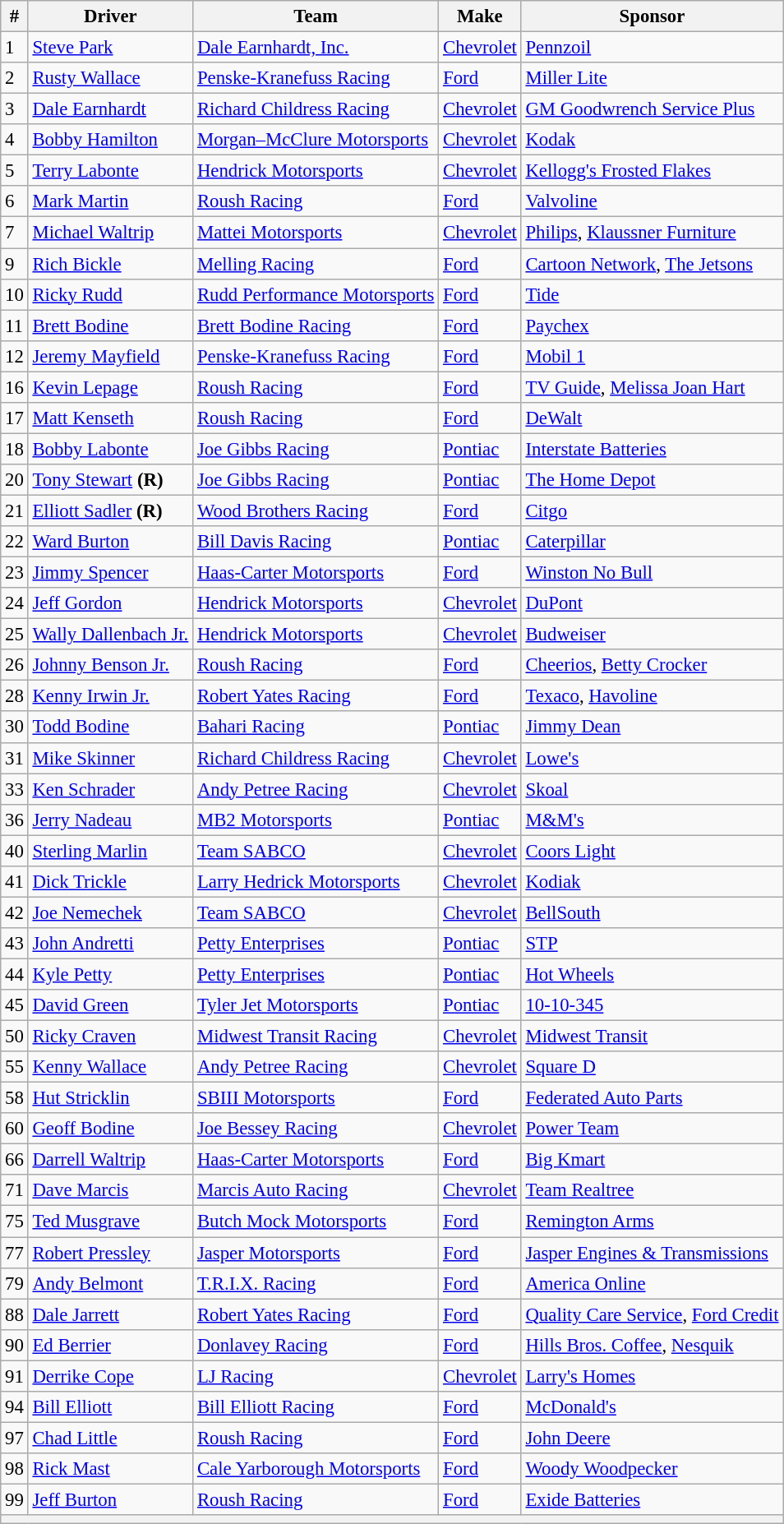<table class="wikitable" style="font-size:95%">
<tr>
<th>#</th>
<th>Driver</th>
<th>Team</th>
<th>Make</th>
<th>Sponsor</th>
</tr>
<tr>
<td>1</td>
<td><a href='#'>Steve Park</a></td>
<td><a href='#'>Dale Earnhardt, Inc.</a></td>
<td><a href='#'>Chevrolet</a></td>
<td><a href='#'>Pennzoil</a></td>
</tr>
<tr>
<td>2</td>
<td><a href='#'>Rusty Wallace</a></td>
<td><a href='#'>Penske-Kranefuss Racing</a></td>
<td><a href='#'>Ford</a></td>
<td><a href='#'>Miller Lite</a></td>
</tr>
<tr>
<td>3</td>
<td><a href='#'>Dale Earnhardt</a></td>
<td><a href='#'>Richard Childress Racing</a></td>
<td><a href='#'>Chevrolet</a></td>
<td><a href='#'>GM Goodwrench Service Plus</a></td>
</tr>
<tr>
<td>4</td>
<td><a href='#'>Bobby Hamilton</a></td>
<td><a href='#'>Morgan–McClure Motorsports</a></td>
<td><a href='#'>Chevrolet</a></td>
<td><a href='#'>Kodak</a></td>
</tr>
<tr>
<td>5</td>
<td><a href='#'>Terry Labonte</a></td>
<td><a href='#'>Hendrick Motorsports</a></td>
<td><a href='#'>Chevrolet</a></td>
<td><a href='#'>Kellogg's Frosted Flakes</a></td>
</tr>
<tr>
<td>6</td>
<td><a href='#'>Mark Martin</a></td>
<td><a href='#'>Roush Racing</a></td>
<td><a href='#'>Ford</a></td>
<td><a href='#'>Valvoline</a></td>
</tr>
<tr>
<td>7</td>
<td><a href='#'>Michael Waltrip</a></td>
<td><a href='#'>Mattei Motorsports</a></td>
<td><a href='#'>Chevrolet</a></td>
<td><a href='#'>Philips</a>, <a href='#'>Klaussner Furniture</a></td>
</tr>
<tr>
<td>9</td>
<td><a href='#'>Rich Bickle</a></td>
<td><a href='#'>Melling Racing</a></td>
<td><a href='#'>Ford</a></td>
<td><a href='#'>Cartoon Network</a>, <a href='#'>The Jetsons</a></td>
</tr>
<tr>
<td>10</td>
<td><a href='#'>Ricky Rudd</a></td>
<td><a href='#'>Rudd Performance Motorsports</a></td>
<td><a href='#'>Ford</a></td>
<td><a href='#'>Tide</a></td>
</tr>
<tr>
<td>11</td>
<td><a href='#'>Brett Bodine</a></td>
<td><a href='#'>Brett Bodine Racing</a></td>
<td><a href='#'>Ford</a></td>
<td><a href='#'>Paychex</a></td>
</tr>
<tr>
<td>12</td>
<td><a href='#'>Jeremy Mayfield</a></td>
<td><a href='#'>Penske-Kranefuss Racing</a></td>
<td><a href='#'>Ford</a></td>
<td><a href='#'>Mobil 1</a></td>
</tr>
<tr>
<td>16</td>
<td><a href='#'>Kevin Lepage</a></td>
<td><a href='#'>Roush Racing</a></td>
<td><a href='#'>Ford</a></td>
<td><a href='#'>TV Guide</a>, <a href='#'>Melissa Joan Hart</a></td>
</tr>
<tr>
<td>17</td>
<td><a href='#'>Matt Kenseth</a></td>
<td><a href='#'>Roush Racing</a></td>
<td><a href='#'>Ford</a></td>
<td><a href='#'>DeWalt</a></td>
</tr>
<tr>
<td>18</td>
<td><a href='#'>Bobby Labonte</a></td>
<td><a href='#'>Joe Gibbs Racing</a></td>
<td><a href='#'>Pontiac</a></td>
<td><a href='#'>Interstate Batteries</a></td>
</tr>
<tr>
<td>20</td>
<td><a href='#'>Tony Stewart</a> <strong>(R)</strong></td>
<td><a href='#'>Joe Gibbs Racing</a></td>
<td><a href='#'>Pontiac</a></td>
<td><a href='#'>The Home Depot</a></td>
</tr>
<tr>
<td>21</td>
<td><a href='#'>Elliott Sadler</a> <strong>(R)</strong></td>
<td><a href='#'>Wood Brothers Racing</a></td>
<td><a href='#'>Ford</a></td>
<td><a href='#'>Citgo</a></td>
</tr>
<tr>
<td>22</td>
<td><a href='#'>Ward Burton</a></td>
<td><a href='#'>Bill Davis Racing</a></td>
<td><a href='#'>Pontiac</a></td>
<td><a href='#'>Caterpillar</a></td>
</tr>
<tr>
<td>23</td>
<td><a href='#'>Jimmy Spencer</a></td>
<td><a href='#'>Haas-Carter Motorsports</a></td>
<td><a href='#'>Ford</a></td>
<td><a href='#'>Winston No Bull</a></td>
</tr>
<tr>
<td>24</td>
<td><a href='#'>Jeff Gordon</a></td>
<td><a href='#'>Hendrick Motorsports</a></td>
<td><a href='#'>Chevrolet</a></td>
<td><a href='#'>DuPont</a></td>
</tr>
<tr>
<td>25</td>
<td><a href='#'>Wally Dallenbach Jr.</a></td>
<td><a href='#'>Hendrick Motorsports</a></td>
<td><a href='#'>Chevrolet</a></td>
<td><a href='#'>Budweiser</a></td>
</tr>
<tr>
<td>26</td>
<td><a href='#'>Johnny Benson Jr.</a></td>
<td><a href='#'>Roush Racing</a></td>
<td><a href='#'>Ford</a></td>
<td><a href='#'>Cheerios</a>, <a href='#'>Betty Crocker</a></td>
</tr>
<tr>
<td>28</td>
<td><a href='#'>Kenny Irwin Jr.</a></td>
<td><a href='#'>Robert Yates Racing</a></td>
<td><a href='#'>Ford</a></td>
<td><a href='#'>Texaco</a>, <a href='#'>Havoline</a></td>
</tr>
<tr>
<td>30</td>
<td><a href='#'>Todd Bodine</a></td>
<td><a href='#'>Bahari Racing</a></td>
<td><a href='#'>Pontiac</a></td>
<td><a href='#'>Jimmy Dean</a></td>
</tr>
<tr>
<td>31</td>
<td><a href='#'>Mike Skinner</a></td>
<td><a href='#'>Richard Childress Racing</a></td>
<td><a href='#'>Chevrolet</a></td>
<td><a href='#'>Lowe's</a></td>
</tr>
<tr>
<td>33</td>
<td><a href='#'>Ken Schrader</a></td>
<td><a href='#'>Andy Petree Racing</a></td>
<td><a href='#'>Chevrolet</a></td>
<td><a href='#'>Skoal</a></td>
</tr>
<tr>
<td>36</td>
<td><a href='#'>Jerry Nadeau</a></td>
<td><a href='#'>MB2 Motorsports</a></td>
<td><a href='#'>Pontiac</a></td>
<td><a href='#'>M&M's</a></td>
</tr>
<tr>
<td>40</td>
<td><a href='#'>Sterling Marlin</a></td>
<td><a href='#'>Team SABCO</a></td>
<td><a href='#'>Chevrolet</a></td>
<td><a href='#'>Coors Light</a></td>
</tr>
<tr>
<td>41</td>
<td><a href='#'>Dick Trickle</a></td>
<td><a href='#'>Larry Hedrick Motorsports</a></td>
<td><a href='#'>Chevrolet</a></td>
<td><a href='#'>Kodiak</a></td>
</tr>
<tr>
<td>42</td>
<td><a href='#'>Joe Nemechek</a></td>
<td><a href='#'>Team SABCO</a></td>
<td><a href='#'>Chevrolet</a></td>
<td><a href='#'>BellSouth</a></td>
</tr>
<tr>
<td>43</td>
<td><a href='#'>John Andretti</a></td>
<td><a href='#'>Petty Enterprises</a></td>
<td><a href='#'>Pontiac</a></td>
<td><a href='#'>STP</a></td>
</tr>
<tr>
<td>44</td>
<td><a href='#'>Kyle Petty</a></td>
<td><a href='#'>Petty Enterprises</a></td>
<td><a href='#'>Pontiac</a></td>
<td><a href='#'>Hot Wheels</a></td>
</tr>
<tr>
<td>45</td>
<td><a href='#'>David Green</a></td>
<td><a href='#'>Tyler Jet Motorsports</a></td>
<td><a href='#'>Pontiac</a></td>
<td><a href='#'>10-10-345</a></td>
</tr>
<tr>
<td>50</td>
<td><a href='#'>Ricky Craven</a></td>
<td><a href='#'>Midwest Transit Racing</a></td>
<td><a href='#'>Chevrolet</a></td>
<td><a href='#'>Midwest Transit</a></td>
</tr>
<tr>
<td>55</td>
<td><a href='#'>Kenny Wallace</a></td>
<td><a href='#'>Andy Petree Racing</a></td>
<td><a href='#'>Chevrolet</a></td>
<td><a href='#'>Square D</a></td>
</tr>
<tr>
<td>58</td>
<td><a href='#'>Hut Stricklin</a></td>
<td><a href='#'>SBIII Motorsports</a></td>
<td><a href='#'>Ford</a></td>
<td><a href='#'>Federated Auto Parts</a></td>
</tr>
<tr>
<td>60</td>
<td><a href='#'>Geoff Bodine</a></td>
<td><a href='#'>Joe Bessey Racing</a></td>
<td><a href='#'>Chevrolet</a></td>
<td><a href='#'>Power Team</a></td>
</tr>
<tr>
<td>66</td>
<td><a href='#'>Darrell Waltrip</a></td>
<td><a href='#'>Haas-Carter Motorsports</a></td>
<td><a href='#'>Ford</a></td>
<td><a href='#'>Big Kmart</a></td>
</tr>
<tr>
<td>71</td>
<td><a href='#'>Dave Marcis</a></td>
<td><a href='#'>Marcis Auto Racing</a></td>
<td><a href='#'>Chevrolet</a></td>
<td><a href='#'>Team Realtree</a></td>
</tr>
<tr>
<td>75</td>
<td><a href='#'>Ted Musgrave</a></td>
<td><a href='#'>Butch Mock Motorsports</a></td>
<td><a href='#'>Ford</a></td>
<td><a href='#'>Remington Arms</a></td>
</tr>
<tr>
<td>77</td>
<td><a href='#'>Robert Pressley</a></td>
<td><a href='#'>Jasper Motorsports</a></td>
<td><a href='#'>Ford</a></td>
<td><a href='#'>Jasper Engines & Transmissions</a></td>
</tr>
<tr>
<td>79</td>
<td><a href='#'>Andy Belmont</a></td>
<td><a href='#'>T.R.I.X. Racing</a></td>
<td><a href='#'>Ford</a></td>
<td><a href='#'>America Online</a></td>
</tr>
<tr>
<td>88</td>
<td><a href='#'>Dale Jarrett</a></td>
<td><a href='#'>Robert Yates Racing</a></td>
<td><a href='#'>Ford</a></td>
<td><a href='#'>Quality Care Service</a>, <a href='#'>Ford Credit</a></td>
</tr>
<tr>
<td>90</td>
<td><a href='#'>Ed Berrier</a></td>
<td><a href='#'>Donlavey Racing</a></td>
<td><a href='#'>Ford</a></td>
<td><a href='#'>Hills Bros. Coffee</a>, <a href='#'>Nesquik</a></td>
</tr>
<tr>
<td>91</td>
<td><a href='#'>Derrike Cope</a></td>
<td><a href='#'>LJ Racing</a></td>
<td><a href='#'>Chevrolet</a></td>
<td><a href='#'>Larry's Homes</a></td>
</tr>
<tr>
<td>94</td>
<td><a href='#'>Bill Elliott</a></td>
<td><a href='#'>Bill Elliott Racing</a></td>
<td><a href='#'>Ford</a></td>
<td><a href='#'>McDonald's</a></td>
</tr>
<tr>
<td>97</td>
<td><a href='#'>Chad Little</a></td>
<td><a href='#'>Roush Racing</a></td>
<td><a href='#'>Ford</a></td>
<td><a href='#'>John Deere</a></td>
</tr>
<tr>
<td>98</td>
<td><a href='#'>Rick Mast</a></td>
<td><a href='#'>Cale Yarborough Motorsports</a></td>
<td><a href='#'>Ford</a></td>
<td><a href='#'>Woody Woodpecker</a></td>
</tr>
<tr>
<td>99</td>
<td><a href='#'>Jeff Burton</a></td>
<td><a href='#'>Roush Racing</a></td>
<td><a href='#'>Ford</a></td>
<td><a href='#'>Exide Batteries</a></td>
</tr>
<tr>
<th colspan="5"></th>
</tr>
</table>
